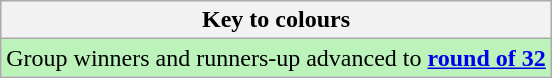<table class="wikitable">
<tr>
<th>Key to colours</th>
</tr>
<tr bgcolor=#BBF3BB>
<td>Group winners and runners-up advanced to <strong><a href='#'>round of 32</a></strong></td>
</tr>
</table>
